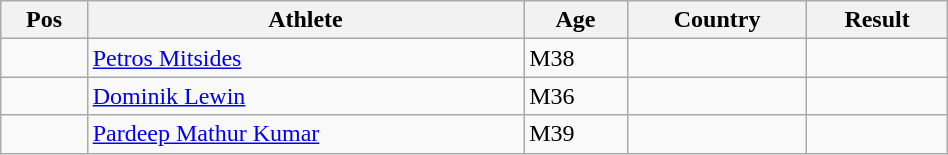<table class="wikitable"  style="text-align:center; width:50%;">
<tr>
<th>Pos</th>
<th>Athlete</th>
<th>Age</th>
<th>Country</th>
<th>Result</th>
</tr>
<tr>
<td align=center></td>
<td align=left><a href='#'>Petros Mitsides</a></td>
<td align=left>M38</td>
<td align=left></td>
<td></td>
</tr>
<tr>
<td align=center></td>
<td align=left><a href='#'>Dominik Lewin</a></td>
<td align=left>M36</td>
<td align=left></td>
<td></td>
</tr>
<tr>
<td align=center></td>
<td align=left><a href='#'>Pardeep Mathur Kumar</a></td>
<td align=left>M39</td>
<td align=left></td>
<td></td>
</tr>
</table>
